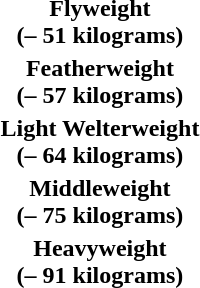<table>
<tr align="center">
<td><strong>Flyweight<br>(– 51 kilograms)</strong></td>
<td></td>
<td></td>
<td><br></td>
</tr>
<tr align="center">
<td><strong>Featherweight<br>(– 57 kilograms)</strong></td>
<td></td>
<td></td>
<td><br></td>
</tr>
<tr align="center">
<td><strong>Light Welterweight<br>(– 64 kilograms)</strong></td>
<td></td>
<td></td>
<td><br></td>
</tr>
<tr align="center">
<td><strong>Middleweight<br>(– 75 kilograms)</strong></td>
<td></td>
<td></td>
<td><br></td>
</tr>
<tr align="center">
<td><strong>Heavyweight<br>(– 91 kilograms)</strong></td>
<td></td>
<td></td>
<td><br></td>
</tr>
</table>
